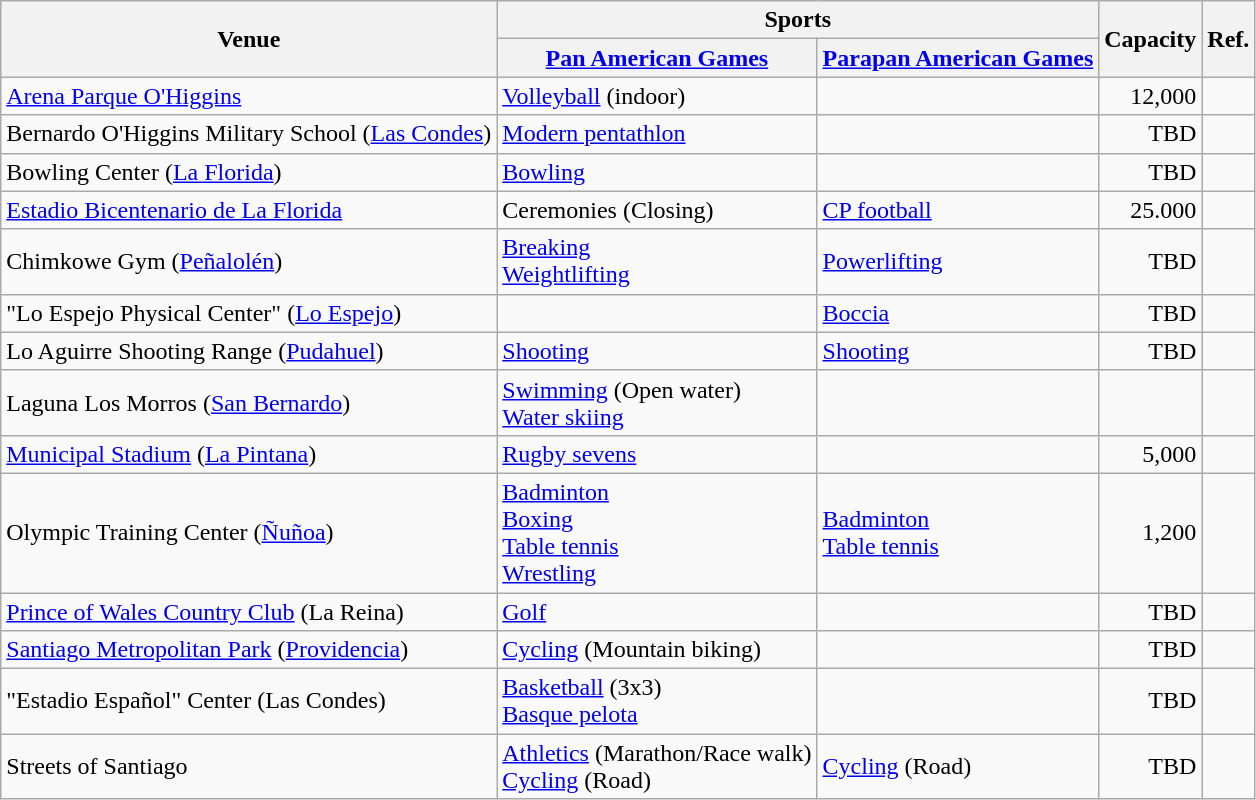<table class="wikitable sortable">
<tr>
<th rowspan="2">Venue</th>
<th colspan="2" class="unsortable">Sports</th>
<th rowspan="2">Capacity</th>
<th rowspan="2" class="unsortable">Ref.</th>
</tr>
<tr>
<th><a href='#'>Pan American Games</a></th>
<th><a href='#'>Parapan American Games</a></th>
</tr>
<tr>
<td><a href='#'>Arena Parque O'Higgins</a></td>
<td><a href='#'>Volleyball</a> (indoor)</td>
<td></td>
<td align="right">12,000</td>
<td align=center></td>
</tr>
<tr>
<td>Bernardo O'Higgins Military School (<a href='#'>Las Condes</a>)</td>
<td><a href='#'>Modern pentathlon</a></td>
<td></td>
<td align="right">TBD</td>
<td align=center></td>
</tr>
<tr>
<td>Bowling Center (<a href='#'>La Florida</a>)</td>
<td><a href='#'>Bowling</a></td>
<td></td>
<td align="right">TBD</td>
<td align=center></td>
</tr>
<tr>
<td><a href='#'>Estadio Bicentenario de La Florida</a></td>
<td>Ceremonies (Closing)</td>
<td><a href='#'>CP football</a></td>
<td align="right">25.000</td>
<td align=center></td>
</tr>
<tr>
<td>Chimkowe Gym (<a href='#'>Peñalolén</a>)</td>
<td><a href='#'>Breaking</a><br><a href='#'>Weightlifting</a></td>
<td><a href='#'>Powerlifting</a></td>
<td align="right">TBD</td>
<td align=center></td>
</tr>
<tr>
<td>"Lo Espejo Physical Center" (<a href='#'>Lo Espejo</a>)</td>
<td></td>
<td><a href='#'>Boccia</a></td>
<td align="right">TBD</td>
<td align=center></td>
</tr>
<tr>
<td>Lo Aguirre Shooting Range (<a href='#'>Pudahuel</a>)</td>
<td><a href='#'>Shooting</a></td>
<td><a href='#'>Shooting</a></td>
<td align="right">TBD</td>
<td align=center></td>
</tr>
<tr>
<td>Laguna Los Morros (<a href='#'>San Bernardo</a>)</td>
<td><a href='#'>Swimming</a> (Open water)<br><a href='#'>Water skiing</a></td>
<td></td>
<td align="right"></td>
<td align=center></td>
</tr>
<tr>
<td><a href='#'>Municipal Stadium</a> (<a href='#'>La Pintana</a>)</td>
<td><a href='#'>Rugby sevens</a></td>
<td></td>
<td align="right">5,000</td>
<td align=center></td>
</tr>
<tr>
<td>Olympic Training Center (<a href='#'>Ñuñoa</a>)</td>
<td><a href='#'>Badminton</a><br><a href='#'>Boxing</a><br><a href='#'>Table tennis</a><br><a href='#'>Wrestling</a></td>
<td><a href='#'>Badminton</a><br><a href='#'>Table tennis</a></td>
<td align="right">1,200</td>
<td align=center></td>
</tr>
<tr>
<td><a href='#'>Prince of Wales Country Club</a> (La Reina)</td>
<td><a href='#'>Golf</a></td>
<td></td>
<td align="right">TBD</td>
<td align=center></td>
</tr>
<tr>
<td><a href='#'>Santiago Metropolitan Park</a> (<a href='#'>Providencia</a>)</td>
<td><a href='#'>Cycling</a> (Mountain biking)</td>
<td></td>
<td align="right">TBD</td>
<td align=center></td>
</tr>
<tr>
<td>"Estadio Español" Center (Las Condes)</td>
<td><a href='#'>Basketball</a> (3x3)<br><a href='#'>Basque pelota</a></td>
<td></td>
<td align="right">TBD</td>
<td align=center></td>
</tr>
<tr>
<td>Streets of Santiago</td>
<td><a href='#'>Athletics</a> (Marathon/Race walk)<br><a href='#'>Cycling</a> (Road)</td>
<td><a href='#'>Cycling</a> (Road)</td>
<td align="right">TBD</td>
<td align=center></td>
</tr>
</table>
